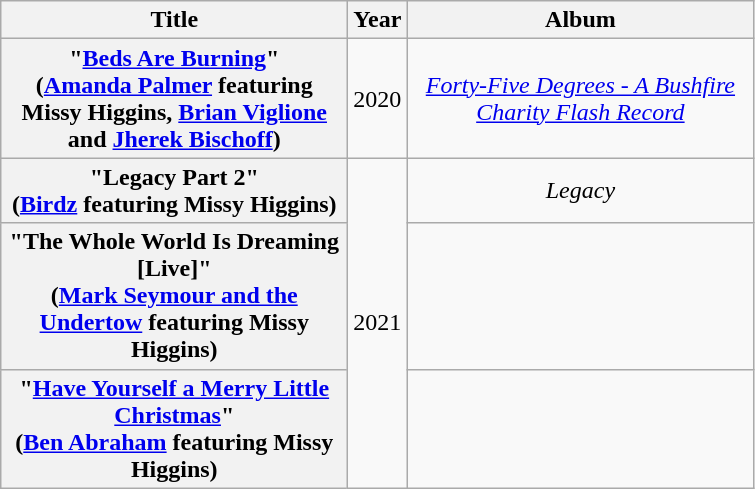<table class="wikitable plainrowheaders" style="text-align:center;" border="1">
<tr>
<th scope="col" rowspan="1" style="width:14em;">Title</th>
<th scope="col" rowspan="1" style="width:1em;">Year</th>
<th scope="col" rowspan="1" style="width:14em;">Album</th>
</tr>
<tr>
<th scope="row">"<a href='#'>Beds Are Burning</a>"<br><span>(<a href='#'>Amanda Palmer</a> featuring Missy Higgins, <a href='#'>Brian Viglione</a> and <a href='#'>Jherek Bischoff</a>)</span></th>
<td>2020</td>
<td><em><a href='#'>Forty-Five Degrees - A Bushfire Charity Flash Record</a></em></td>
</tr>
<tr>
<th scope="row">"Legacy Part 2"<br><span>(<a href='#'>Birdz</a> featuring Missy Higgins)</span></th>
<td rowspan="3">2021</td>
<td><em>Legacy</em></td>
</tr>
<tr>
<th scope="row">"The Whole World Is Dreaming [Live]"<br><span>(<a href='#'>Mark Seymour and the Undertow</a> featuring Missy Higgins)</span></th>
<td></td>
</tr>
<tr>
<th scope="row">"<a href='#'>Have Yourself a Merry Little Christmas</a>"<br><span>(<a href='#'>Ben Abraham</a> featuring Missy Higgins)</span></th>
<td></td>
</tr>
</table>
